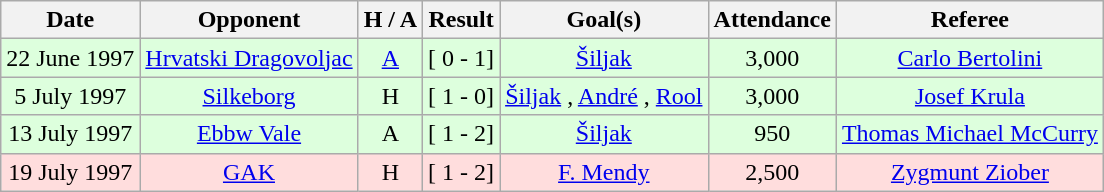<table class="wikitable" style="text-align:center">
<tr>
<th class="wikitable">Date</th>
<th>Opponent</th>
<th>H / A</th>
<th>Result</th>
<th>Goal(s)</th>
<th>Attendance</th>
<th>Referee</th>
</tr>
<tr style="background:#dfd;">
<td>22 June 1997</td>
<td> <a href='#'>Hrvatski Dragovoljac</a></td>
<td><a href='#'>A</a></td>
<td>[ 0 - 1]</td>
<td><a href='#'>Šiljak</a> </td>
<td>3,000</td>
<td> <a href='#'>Carlo Bertolini</a></td>
</tr>
<tr style="background:#dfd;">
<td>5 July 1997</td>
<td> <a href='#'>Silkeborg</a></td>
<td>H</td>
<td>[ 1 - 0]</td>
<td><a href='#'>Šiljak</a> , <a href='#'>André</a> , <a href='#'>Rool</a> </td>
<td>3,000</td>
<td> <a href='#'>Josef Krula</a></td>
</tr>
<tr style="background:#dfd;">
<td>13 July 1997</td>
<td> <a href='#'>Ebbw Vale</a></td>
<td>A</td>
<td>[ 1 - 2]</td>
<td><a href='#'>Šiljak</a> </td>
<td>950</td>
<td> <a href='#'>Thomas Michael McCurry</a></td>
</tr>
<tr style="background:#fdd;">
<td>19 July 1997</td>
<td> <a href='#'>GAK</a></td>
<td>H</td>
<td>[ 1 - 2]</td>
<td><a href='#'>F. Mendy</a> </td>
<td>2,500</td>
<td> <a href='#'>Zygmunt Ziober</a></td>
</tr>
</table>
